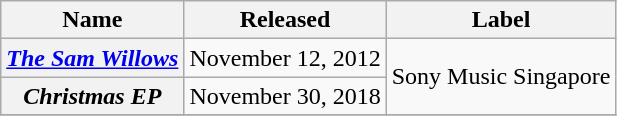<table class="wikitable plainrowheaders">
<tr>
<th scope="col">Name</th>
<th scope="col">Released</th>
<th scope="col">Label</th>
</tr>
<tr>
<th scope="row"><em><a href='#'>The Sam Willows</a></em></th>
<td>November 12, 2012</td>
<td rowspan="2">Sony Music Singapore</td>
</tr>
<tr>
<th scope="row"><em>Christmas EP</em></th>
<td>November 30, 2018</td>
</tr>
<tr>
</tr>
</table>
